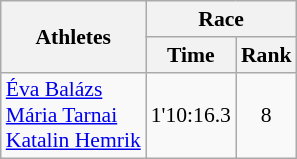<table class="wikitable" border="1" style="font-size:90%">
<tr>
<th rowspan=2>Athletes</th>
<th colspan=2>Race</th>
</tr>
<tr>
<th>Time</th>
<th>Rank</th>
</tr>
<tr>
<td><a href='#'>Éva Balázs</a><br><a href='#'>Mária Tarnai</a><br><a href='#'>Katalin Hemrik</a></td>
<td align=center>1'10:16.3</td>
<td align=center>8</td>
</tr>
</table>
